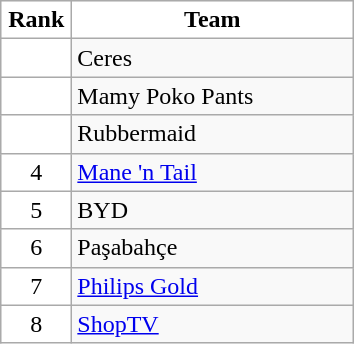<table class="wikitable" style="text-align: center;">
<tr>
<th width=40 style="background:white; color:black;">Rank</th>
<th width=180 style="background:white; color:black;">Team</th>
</tr>
<tr>
<td style="background:white; color:black;"></td>
<td style="text-align:left;"> Ceres</td>
</tr>
<tr>
<td style="background:white; color:black;"></td>
<td style="text-align:left;"> Mamy Poko Pants</td>
</tr>
<tr>
<td style="background:white; color:black;"></td>
<td style="text-align:left;"> Rubbermaid</td>
</tr>
<tr>
<td style="background:white; color:black;">4</td>
<td style="text-align:left;"> <a href='#'>Mane 'n Tail</a></td>
</tr>
<tr>
<td style="background:white; color:black;">5</td>
<td style="text-align:left;"> BYD</td>
</tr>
<tr>
<td style="background:white; color:black;">6</td>
<td style="text-align:left;"> Paşabahçe</td>
</tr>
<tr>
<td style="background:white; color:black;">7</td>
<td style="text-align:left;"> <a href='#'>Philips Gold</a></td>
</tr>
<tr>
<td style="background:white; color:black;">8</td>
<td style="text-align:left;"> <a href='#'>ShopTV</a></td>
</tr>
</table>
